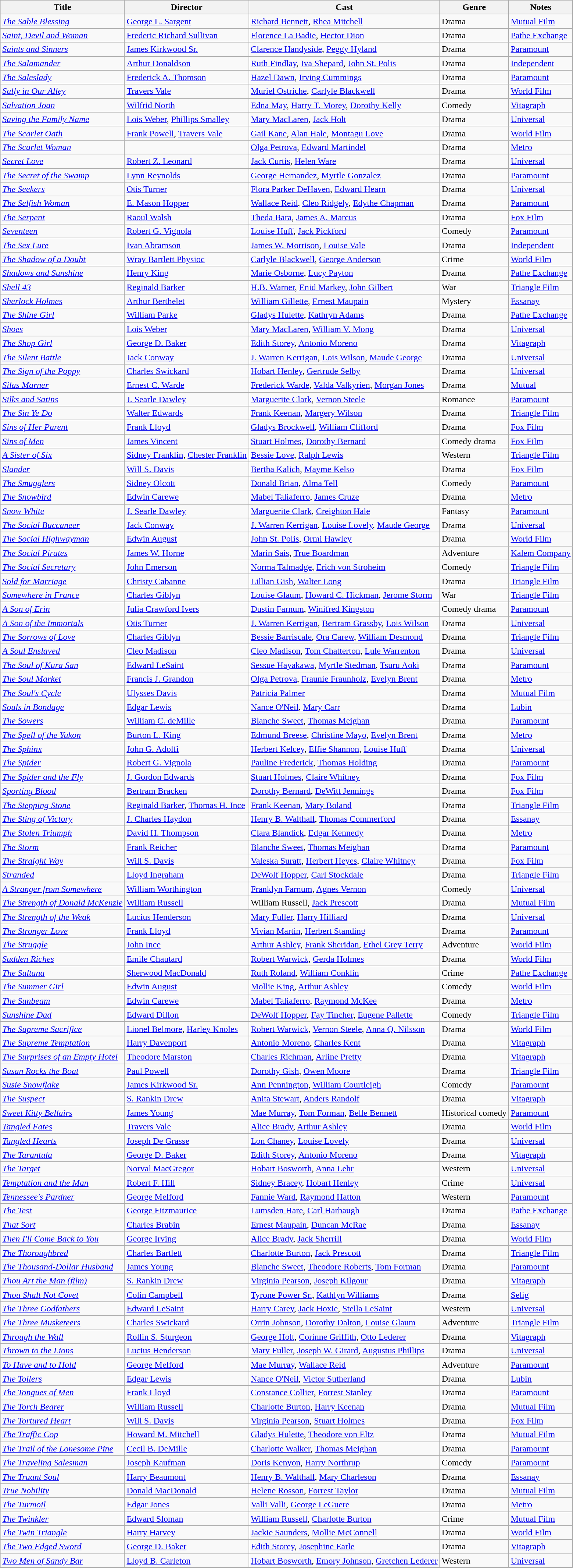<table class="wikitable">
<tr>
<th>Title</th>
<th>Director</th>
<th>Cast</th>
<th>Genre</th>
<th>Notes</th>
</tr>
<tr>
<td><em><a href='#'>The Sable Blessing</a></em></td>
<td><a href='#'>George L. Sargent</a></td>
<td><a href='#'>Richard Bennett</a>, <a href='#'>Rhea Mitchell</a></td>
<td>Drama</td>
<td><a href='#'>Mutual Film</a></td>
</tr>
<tr>
<td><em><a href='#'>Saint, Devil and Woman</a></em></td>
<td><a href='#'>Frederic Richard Sullivan</a></td>
<td><a href='#'>Florence La Badie</a>, <a href='#'>Hector Dion</a></td>
<td>Drama</td>
<td><a href='#'>Pathe Exchange</a></td>
</tr>
<tr>
<td><em><a href='#'>Saints and Sinners</a></em></td>
<td><a href='#'>James Kirkwood Sr.</a></td>
<td><a href='#'>Clarence Handyside</a>, <a href='#'>Peggy Hyland</a></td>
<td>Drama</td>
<td><a href='#'>Paramount</a></td>
</tr>
<tr>
<td><em><a href='#'>The Salamander</a></em></td>
<td><a href='#'>Arthur Donaldson</a></td>
<td><a href='#'>Ruth Findlay</a>, <a href='#'>Iva Shepard</a>, <a href='#'>John St. Polis</a></td>
<td>Drama</td>
<td><a href='#'>Independent</a></td>
</tr>
<tr>
<td><em><a href='#'>The Saleslady</a></em></td>
<td><a href='#'>Frederick A. Thomson</a></td>
<td><a href='#'>Hazel Dawn</a>, <a href='#'>Irving Cummings</a></td>
<td>Drama</td>
<td><a href='#'>Paramount</a></td>
</tr>
<tr>
<td><em><a href='#'>Sally in Our Alley</a></em></td>
<td><a href='#'>Travers Vale</a></td>
<td><a href='#'>Muriel Ostriche</a>, <a href='#'>Carlyle Blackwell</a></td>
<td>Drama</td>
<td><a href='#'>World Film</a></td>
</tr>
<tr>
<td><em><a href='#'>Salvation Joan</a></em></td>
<td><a href='#'>Wilfrid North</a></td>
<td><a href='#'>Edna May</a>, <a href='#'>Harry T. Morey</a>, <a href='#'>Dorothy Kelly</a></td>
<td>Comedy</td>
<td><a href='#'>Vitagraph</a></td>
</tr>
<tr>
<td><em><a href='#'>Saving the Family Name</a></em></td>
<td><a href='#'>Lois Weber</a>, <a href='#'>Phillips Smalley</a></td>
<td><a href='#'>Mary MacLaren</a>, <a href='#'>Jack Holt</a></td>
<td>Drama</td>
<td><a href='#'>Universal</a></td>
</tr>
<tr>
<td><em><a href='#'>The Scarlet Oath</a></em></td>
<td><a href='#'>Frank Powell</a>, <a href='#'>Travers Vale</a></td>
<td><a href='#'>Gail Kane</a>, <a href='#'>Alan Hale</a>, <a href='#'>Montagu Love</a></td>
<td>Drama</td>
<td><a href='#'>World Film</a></td>
</tr>
<tr>
<td><em><a href='#'>The Scarlet Woman</a></em></td>
<td></td>
<td><a href='#'>Olga Petrova</a>, <a href='#'>Edward Martindel</a></td>
<td>Drama</td>
<td><a href='#'>Metro</a></td>
</tr>
<tr>
<td><em><a href='#'>Secret Love</a></em></td>
<td><a href='#'>Robert Z. Leonard</a></td>
<td><a href='#'>Jack Curtis</a>, <a href='#'>Helen Ware</a></td>
<td>Drama</td>
<td><a href='#'>Universal</a></td>
</tr>
<tr>
<td><em><a href='#'>The Secret of the Swamp</a></em></td>
<td><a href='#'>Lynn Reynolds</a></td>
<td><a href='#'>George Hernandez</a>, <a href='#'>Myrtle Gonzalez</a></td>
<td>Drama</td>
<td><a href='#'>Paramount</a></td>
</tr>
<tr>
<td><em><a href='#'>The Seekers</a></em></td>
<td><a href='#'>Otis Turner</a></td>
<td><a href='#'>Flora Parker DeHaven</a>, <a href='#'>Edward Hearn</a></td>
<td>Drama</td>
<td><a href='#'>Universal</a></td>
</tr>
<tr>
<td><em><a href='#'>The Selfish Woman</a></em></td>
<td><a href='#'>E. Mason Hopper</a></td>
<td><a href='#'>Wallace Reid</a>, <a href='#'>Cleo Ridgely</a>, <a href='#'>Edythe Chapman</a></td>
<td>Drama</td>
<td><a href='#'>Paramount</a></td>
</tr>
<tr>
<td><em><a href='#'>The Serpent</a></em></td>
<td><a href='#'>Raoul Walsh</a></td>
<td><a href='#'>Theda Bara</a>, <a href='#'>James A. Marcus</a></td>
<td>Drama</td>
<td><a href='#'>Fox Film</a></td>
</tr>
<tr>
<td><em><a href='#'>Seventeen</a></em></td>
<td><a href='#'>Robert G. Vignola</a></td>
<td><a href='#'>Louise Huff</a>, <a href='#'>Jack Pickford</a></td>
<td>Comedy</td>
<td><a href='#'>Paramount</a></td>
</tr>
<tr>
<td><em><a href='#'>The Sex Lure</a></em></td>
<td><a href='#'>Ivan Abramson</a></td>
<td><a href='#'>James W. Morrison</a>, <a href='#'>Louise Vale</a></td>
<td>Drama</td>
<td><a href='#'>Independent</a></td>
</tr>
<tr>
<td><em><a href='#'>The Shadow of a Doubt</a></em></td>
<td><a href='#'>Wray Bartlett Physioc</a></td>
<td><a href='#'>Carlyle Blackwell</a>, <a href='#'>George Anderson</a></td>
<td>Crime</td>
<td><a href='#'>World Film</a></td>
</tr>
<tr>
<td><em><a href='#'>Shadows and Sunshine</a></em></td>
<td><a href='#'>Henry King</a></td>
<td><a href='#'>Marie Osborne</a>, <a href='#'>Lucy Payton</a></td>
<td>Drama</td>
<td><a href='#'>Pathe Exchange</a></td>
</tr>
<tr>
<td><em><a href='#'>Shell 43</a></em></td>
<td><a href='#'>Reginald Barker</a></td>
<td><a href='#'>H.B. Warner</a>, <a href='#'>Enid Markey</a>, <a href='#'>John Gilbert</a></td>
<td>War</td>
<td><a href='#'>Triangle Film</a></td>
</tr>
<tr>
<td><em><a href='#'>Sherlock Holmes</a></em></td>
<td><a href='#'>Arthur Berthelet</a></td>
<td><a href='#'>William Gillette</a>, <a href='#'>Ernest Maupain</a></td>
<td>Mystery</td>
<td><a href='#'>Essanay</a></td>
</tr>
<tr>
<td><em><a href='#'>The Shine Girl</a></em></td>
<td><a href='#'>William Parke</a></td>
<td><a href='#'>Gladys Hulette</a>, <a href='#'>Kathryn Adams</a></td>
<td>Drama</td>
<td><a href='#'>Pathe Exchange</a></td>
</tr>
<tr>
<td><em><a href='#'>Shoes</a></em></td>
<td><a href='#'>Lois Weber</a></td>
<td><a href='#'>Mary MacLaren</a>, <a href='#'>William V. Mong</a></td>
<td>Drama</td>
<td><a href='#'>Universal</a></td>
</tr>
<tr>
<td><em><a href='#'>The Shop Girl</a></em></td>
<td><a href='#'>George D. Baker</a></td>
<td><a href='#'>Edith Storey</a>, <a href='#'>Antonio Moreno</a></td>
<td>Drama</td>
<td><a href='#'>Vitagraph</a></td>
</tr>
<tr>
<td><em><a href='#'>The Silent Battle</a></em></td>
<td><a href='#'>Jack Conway</a></td>
<td><a href='#'>J. Warren Kerrigan</a>, <a href='#'>Lois Wilson</a>, <a href='#'>Maude George</a></td>
<td>Drama</td>
<td><a href='#'>Universal</a></td>
</tr>
<tr>
<td><em><a href='#'>The Sign of the Poppy</a></em></td>
<td><a href='#'>Charles Swickard</a></td>
<td><a href='#'>Hobart Henley</a>, <a href='#'>Gertrude Selby</a></td>
<td>Drama</td>
<td><a href='#'>Universal</a></td>
</tr>
<tr>
<td><em><a href='#'>Silas Marner</a></em></td>
<td><a href='#'>Ernest C. Warde</a></td>
<td><a href='#'>Frederick Warde</a>, <a href='#'>Valda Valkyrien</a>, <a href='#'>Morgan Jones</a></td>
<td>Drama</td>
<td><a href='#'>Mutual</a></td>
</tr>
<tr>
<td><em><a href='#'>Silks and Satins</a></em></td>
<td><a href='#'>J. Searle Dawley</a></td>
<td><a href='#'>Marguerite Clark</a>, <a href='#'>Vernon Steele</a></td>
<td>Romance</td>
<td><a href='#'>Paramount</a></td>
</tr>
<tr>
<td><em><a href='#'>The Sin Ye Do</a></em></td>
<td><a href='#'>Walter Edwards</a></td>
<td><a href='#'>Frank Keenan</a>, <a href='#'>Margery Wilson</a></td>
<td>Drama</td>
<td><a href='#'>Triangle Film</a></td>
</tr>
<tr>
<td><em><a href='#'>Sins of Her Parent</a></em></td>
<td><a href='#'>Frank Lloyd</a></td>
<td><a href='#'>Gladys Brockwell</a>, <a href='#'>William Clifford</a></td>
<td>Drama</td>
<td><a href='#'>Fox Film</a></td>
</tr>
<tr>
<td><em><a href='#'>Sins of Men</a></em></td>
<td><a href='#'>James Vincent</a></td>
<td><a href='#'>Stuart Holmes</a>, <a href='#'>Dorothy Bernard</a></td>
<td>Comedy drama</td>
<td><a href='#'>Fox Film</a></td>
</tr>
<tr>
<td><em><a href='#'>A Sister of Six</a></em></td>
<td><a href='#'>Sidney Franklin</a>, <a href='#'>Chester Franklin</a></td>
<td><a href='#'>Bessie Love</a>, <a href='#'>Ralph Lewis</a></td>
<td>Western</td>
<td><a href='#'>Triangle Film</a></td>
</tr>
<tr>
<td><em><a href='#'>Slander</a></em></td>
<td><a href='#'>Will S. Davis</a></td>
<td><a href='#'>Bertha Kalich</a>, <a href='#'>Mayme Kelso</a></td>
<td>Drama</td>
<td><a href='#'>Fox Film</a></td>
</tr>
<tr>
<td><em><a href='#'>The Smugglers</a></em></td>
<td><a href='#'>Sidney Olcott</a></td>
<td><a href='#'>Donald Brian</a>, <a href='#'>Alma Tell</a></td>
<td>Comedy</td>
<td><a href='#'>Paramount</a></td>
</tr>
<tr>
<td><em><a href='#'>The Snowbird</a></em></td>
<td><a href='#'>Edwin Carewe</a></td>
<td><a href='#'>Mabel Taliaferro</a>, <a href='#'>James Cruze</a></td>
<td>Drama</td>
<td><a href='#'>Metro</a></td>
</tr>
<tr>
<td><em><a href='#'>Snow White</a></em></td>
<td><a href='#'>J. Searle Dawley</a></td>
<td><a href='#'>Marguerite Clark</a>, <a href='#'>Creighton Hale</a></td>
<td>Fantasy</td>
<td><a href='#'>Paramount</a></td>
</tr>
<tr>
<td><em><a href='#'>The Social Buccaneer</a></em></td>
<td><a href='#'>Jack Conway</a></td>
<td><a href='#'>J. Warren Kerrigan</a>, <a href='#'>Louise Lovely</a>, <a href='#'>Maude George</a></td>
<td>Drama</td>
<td><a href='#'>Universal</a></td>
</tr>
<tr>
<td><em><a href='#'>The Social Highwayman</a></em></td>
<td><a href='#'>Edwin August</a></td>
<td><a href='#'>John St. Polis</a>, <a href='#'>Ormi Hawley</a></td>
<td>Drama</td>
<td><a href='#'>World Film</a></td>
</tr>
<tr>
<td><em><a href='#'>The Social Pirates</a></em></td>
<td><a href='#'>James W. Horne</a></td>
<td><a href='#'>Marin Sais</a>, <a href='#'>True Boardman</a></td>
<td>Adventure</td>
<td><a href='#'>Kalem Company</a></td>
</tr>
<tr>
<td><em><a href='#'>The Social Secretary</a></em></td>
<td><a href='#'>John Emerson</a></td>
<td><a href='#'>Norma Talmadge</a>, <a href='#'>Erich von Stroheim</a></td>
<td>Comedy</td>
<td><a href='#'>Triangle Film</a></td>
</tr>
<tr>
<td><em><a href='#'>Sold for Marriage</a></em></td>
<td><a href='#'>Christy Cabanne</a></td>
<td><a href='#'>Lillian Gish</a>, <a href='#'>Walter Long</a></td>
<td>Drama</td>
<td><a href='#'>Triangle Film</a></td>
</tr>
<tr>
<td><em><a href='#'>Somewhere in France</a></em></td>
<td><a href='#'>Charles Giblyn</a></td>
<td><a href='#'>Louise Glaum</a>, <a href='#'>Howard C. Hickman</a>, <a href='#'>Jerome Storm</a></td>
<td>War</td>
<td><a href='#'>Triangle Film</a></td>
</tr>
<tr>
<td><em><a href='#'>A Son of Erin</a></em></td>
<td><a href='#'>Julia Crawford Ivers</a></td>
<td><a href='#'>Dustin Farnum</a>, <a href='#'>Winifred Kingston</a></td>
<td>Comedy drama</td>
<td><a href='#'>Paramount</a></td>
</tr>
<tr>
<td><em><a href='#'>A Son of the Immortals</a></em></td>
<td><a href='#'>Otis Turner</a></td>
<td><a href='#'>J. Warren Kerrigan</a>, <a href='#'>Bertram Grassby</a>, <a href='#'>Lois Wilson</a></td>
<td>Drama</td>
<td><a href='#'>Universal</a></td>
</tr>
<tr>
<td><em><a href='#'>The Sorrows of Love</a></em></td>
<td><a href='#'>Charles Giblyn</a></td>
<td><a href='#'>Bessie Barriscale</a>, <a href='#'>Ora Carew</a>, <a href='#'>William Desmond</a></td>
<td>Drama</td>
<td><a href='#'>Triangle Film</a></td>
</tr>
<tr>
<td><em><a href='#'>A Soul Enslaved</a></em></td>
<td><a href='#'>Cleo Madison</a></td>
<td><a href='#'>Cleo Madison</a>, <a href='#'>Tom Chatterton</a>, <a href='#'>Lule Warrenton</a></td>
<td>Drama</td>
<td><a href='#'>Universal</a></td>
</tr>
<tr>
<td><em><a href='#'>The Soul of Kura San</a></em></td>
<td><a href='#'>Edward LeSaint</a></td>
<td><a href='#'>Sessue Hayakawa</a>, <a href='#'>Myrtle Stedman</a>, <a href='#'>Tsuru Aoki</a></td>
<td>Drama</td>
<td><a href='#'>Paramount</a></td>
</tr>
<tr>
<td><em><a href='#'>The Soul Market</a></em></td>
<td><a href='#'>Francis J. Grandon</a></td>
<td><a href='#'>Olga Petrova</a>, <a href='#'>Fraunie Fraunholz</a>, <a href='#'>Evelyn Brent</a></td>
<td>Drama</td>
<td><a href='#'>Metro</a></td>
</tr>
<tr>
<td><em><a href='#'>The Soul's Cycle</a></em></td>
<td><a href='#'>Ulysses Davis</a></td>
<td><a href='#'>Patricia Palmer</a></td>
<td>Drama</td>
<td><a href='#'>Mutual Film</a></td>
</tr>
<tr>
<td><em><a href='#'>Souls in Bondage</a></em></td>
<td><a href='#'>Edgar Lewis</a></td>
<td><a href='#'>Nance O'Neil</a>, <a href='#'>Mary Carr</a></td>
<td>Drama</td>
<td><a href='#'>Lubin</a></td>
</tr>
<tr>
<td><em><a href='#'>The Sowers</a></em></td>
<td><a href='#'>William C. deMille</a></td>
<td><a href='#'>Blanche Sweet</a>, <a href='#'>Thomas Meighan</a></td>
<td>Drama</td>
<td><a href='#'>Paramount</a></td>
</tr>
<tr>
<td><em><a href='#'>The Spell of the Yukon</a></em></td>
<td><a href='#'>Burton L. King</a></td>
<td><a href='#'>Edmund Breese</a>, <a href='#'>Christine Mayo</a>, <a href='#'>Evelyn Brent</a></td>
<td>Drama</td>
<td><a href='#'>Metro</a></td>
</tr>
<tr>
<td><em><a href='#'>The Sphinx</a></em></td>
<td><a href='#'>John G. Adolfi</a></td>
<td><a href='#'>Herbert Kelcey</a>, <a href='#'>Effie Shannon</a>, <a href='#'>Louise Huff</a></td>
<td>Drama</td>
<td><a href='#'>Universal</a></td>
</tr>
<tr>
<td><em><a href='#'>The Spider</a></em></td>
<td><a href='#'>Robert G. Vignola</a></td>
<td><a href='#'>Pauline Frederick</a>, <a href='#'>Thomas Holding</a></td>
<td>Drama</td>
<td><a href='#'>Paramount</a></td>
</tr>
<tr>
<td><em><a href='#'>The Spider and the Fly</a></em></td>
<td><a href='#'>J. Gordon Edwards</a></td>
<td><a href='#'>Stuart Holmes</a>, <a href='#'>Claire Whitney</a></td>
<td>Drama</td>
<td><a href='#'>Fox Film</a></td>
</tr>
<tr>
<td><em><a href='#'>Sporting Blood</a></em></td>
<td><a href='#'>Bertram Bracken</a></td>
<td><a href='#'>Dorothy Bernard</a>, <a href='#'>DeWitt Jennings</a></td>
<td>Drama</td>
<td><a href='#'>Fox Film</a></td>
</tr>
<tr>
<td><em><a href='#'>The Stepping Stone</a></em></td>
<td><a href='#'>Reginald Barker</a>, <a href='#'>Thomas H. Ince</a></td>
<td><a href='#'>Frank Keenan</a>, <a href='#'>Mary Boland</a></td>
<td>Drama</td>
<td><a href='#'>Triangle Film</a></td>
</tr>
<tr>
<td><em><a href='#'>The Sting of Victory</a></em></td>
<td><a href='#'>J. Charles Haydon</a></td>
<td><a href='#'>Henry B. Walthall</a>, <a href='#'>Thomas Commerford</a></td>
<td>Drama</td>
<td><a href='#'>Essanay</a></td>
</tr>
<tr>
<td><em><a href='#'>The Stolen Triumph</a></em></td>
<td><a href='#'>David H. Thompson</a></td>
<td><a href='#'>Clara Blandick</a>, <a href='#'>Edgar Kennedy</a></td>
<td>Drama</td>
<td><a href='#'>Metro</a></td>
</tr>
<tr>
<td><em><a href='#'>The Storm</a></em></td>
<td><a href='#'>Frank Reicher</a></td>
<td><a href='#'>Blanche Sweet</a>, <a href='#'>Thomas Meighan</a></td>
<td>Drama</td>
<td><a href='#'>Paramount</a></td>
</tr>
<tr>
<td><em><a href='#'>The Straight Way</a></em></td>
<td><a href='#'>Will S. Davis</a></td>
<td><a href='#'>Valeska Suratt</a>, <a href='#'>Herbert Heyes</a>, <a href='#'>Claire Whitney</a></td>
<td>Drama</td>
<td><a href='#'>Fox Film</a></td>
</tr>
<tr>
<td><em><a href='#'>Stranded</a></em></td>
<td><a href='#'>Lloyd Ingraham</a></td>
<td><a href='#'>DeWolf Hopper</a>, <a href='#'>Carl Stockdale</a></td>
<td>Drama</td>
<td><a href='#'>Triangle Film</a></td>
</tr>
<tr>
<td><em><a href='#'>A Stranger from Somewhere</a></em></td>
<td><a href='#'>William Worthington</a></td>
<td><a href='#'>Franklyn Farnum</a>, <a href='#'>Agnes Vernon</a></td>
<td>Comedy</td>
<td><a href='#'>Universal</a></td>
</tr>
<tr>
<td><em><a href='#'>The Strength of Donald McKenzie</a></em></td>
<td><a href='#'>William Russell</a></td>
<td>William Russell, <a href='#'>Jack Prescott</a></td>
<td>Drama</td>
<td><a href='#'>Mutual Film</a></td>
</tr>
<tr>
<td><em><a href='#'>The Strength of the Weak</a></em></td>
<td><a href='#'>Lucius Henderson</a></td>
<td><a href='#'>Mary Fuller</a>, <a href='#'>Harry Hilliard</a></td>
<td>Drama</td>
<td><a href='#'>Universal</a></td>
</tr>
<tr>
<td><em><a href='#'>The Stronger Love</a></em></td>
<td><a href='#'>Frank Lloyd</a></td>
<td><a href='#'>Vivian Martin</a>, <a href='#'>Herbert Standing</a></td>
<td>Drama</td>
<td><a href='#'>Paramount</a></td>
</tr>
<tr>
<td><em><a href='#'>The Struggle</a></em></td>
<td><a href='#'>John Ince</a></td>
<td><a href='#'>Arthur Ashley</a>, <a href='#'>Frank Sheridan</a>, <a href='#'>Ethel Grey Terry</a></td>
<td>Adventure</td>
<td><a href='#'>World Film</a></td>
</tr>
<tr>
<td><em><a href='#'>Sudden Riches</a></em></td>
<td><a href='#'>Emile Chautard</a></td>
<td><a href='#'>Robert Warwick</a>, <a href='#'>Gerda Holmes</a></td>
<td>Drama</td>
<td><a href='#'>World Film</a></td>
</tr>
<tr>
<td><em><a href='#'>The Sultana</a></em></td>
<td><a href='#'>Sherwood MacDonald</a></td>
<td><a href='#'>Ruth Roland</a>, <a href='#'>William Conklin</a></td>
<td>Crime</td>
<td><a href='#'>Pathe Exchange</a></td>
</tr>
<tr>
<td><em><a href='#'>The Summer Girl</a></em></td>
<td><a href='#'>Edwin August</a></td>
<td><a href='#'>Mollie King</a>, <a href='#'>Arthur Ashley</a></td>
<td>Comedy</td>
<td><a href='#'>World Film</a></td>
</tr>
<tr>
<td><em><a href='#'>The Sunbeam</a></em></td>
<td><a href='#'>Edwin Carewe</a></td>
<td><a href='#'>Mabel Taliaferro</a>, <a href='#'>Raymond McKee</a></td>
<td>Drama</td>
<td><a href='#'>Metro</a></td>
</tr>
<tr>
<td><em><a href='#'>Sunshine Dad</a></em></td>
<td><a href='#'>Edward Dillon</a></td>
<td><a href='#'>DeWolf Hopper</a>, <a href='#'>Fay Tincher</a>, <a href='#'>Eugene Pallette</a></td>
<td>Comedy</td>
<td><a href='#'>Triangle Film</a></td>
</tr>
<tr>
<td><em><a href='#'>The Supreme Sacrifice</a></em></td>
<td><a href='#'>Lionel Belmore</a>, <a href='#'>Harley Knoles</a></td>
<td><a href='#'>Robert Warwick</a>, <a href='#'>Vernon Steele</a>, <a href='#'>Anna Q. Nilsson</a></td>
<td>Drama</td>
<td><a href='#'>World Film</a></td>
</tr>
<tr>
<td><em><a href='#'>The Supreme Temptation</a></em></td>
<td><a href='#'>Harry Davenport</a></td>
<td><a href='#'>Antonio Moreno</a>, <a href='#'>Charles Kent</a></td>
<td>Drama</td>
<td><a href='#'>Vitagraph</a></td>
</tr>
<tr>
<td><em><a href='#'>The Surprises of an Empty Hotel</a></em></td>
<td><a href='#'>Theodore Marston</a></td>
<td><a href='#'>Charles Richman</a>, <a href='#'>Arline Pretty</a></td>
<td>Drama</td>
<td><a href='#'>Vitagraph</a></td>
</tr>
<tr>
<td><em><a href='#'>Susan Rocks the Boat</a></em></td>
<td><a href='#'>Paul Powell</a></td>
<td><a href='#'>Dorothy Gish</a>, <a href='#'>Owen Moore</a></td>
<td>Drama</td>
<td><a href='#'>Triangle Film</a></td>
</tr>
<tr>
<td><em><a href='#'>Susie Snowflake</a></em></td>
<td><a href='#'>James Kirkwood Sr.</a></td>
<td><a href='#'>Ann Pennington</a>, <a href='#'>William Courtleigh</a></td>
<td>Comedy</td>
<td><a href='#'>Paramount</a></td>
</tr>
<tr>
<td><em><a href='#'>The Suspect</a></em></td>
<td><a href='#'>S. Rankin Drew</a></td>
<td><a href='#'>Anita Stewart</a>, <a href='#'>Anders Randolf</a></td>
<td>Drama</td>
<td><a href='#'>Vitagraph</a></td>
</tr>
<tr>
<td><em><a href='#'>Sweet Kitty Bellairs</a></em></td>
<td><a href='#'>James Young</a></td>
<td><a href='#'>Mae Murray</a>, <a href='#'>Tom Forman</a>, <a href='#'>Belle Bennett</a></td>
<td>Historical comedy</td>
<td><a href='#'>Paramount</a></td>
</tr>
<tr>
<td><em><a href='#'>Tangled Fates</a></em></td>
<td><a href='#'>Travers Vale</a></td>
<td><a href='#'>Alice Brady</a>, <a href='#'>Arthur Ashley</a></td>
<td>Drama</td>
<td><a href='#'>World Film</a></td>
</tr>
<tr>
<td><em><a href='#'>Tangled Hearts</a></em></td>
<td><a href='#'>Joseph De Grasse</a></td>
<td><a href='#'>Lon Chaney</a>, <a href='#'>Louise Lovely</a></td>
<td>Drama</td>
<td><a href='#'>Universal</a></td>
</tr>
<tr>
<td><em><a href='#'>The Tarantula</a></em></td>
<td><a href='#'>George D. Baker</a></td>
<td><a href='#'>Edith Storey</a>, <a href='#'>Antonio Moreno</a></td>
<td>Drama</td>
<td><a href='#'>Vitagraph</a></td>
</tr>
<tr>
<td><em> <a href='#'>The Target</a></em></td>
<td><a href='#'>Norval MacGregor</a></td>
<td><a href='#'>Hobart Bosworth</a>, <a href='#'>Anna Lehr</a></td>
<td>Western</td>
<td><a href='#'>Universal</a></td>
</tr>
<tr>
<td><em><a href='#'>Temptation and the Man</a></em></td>
<td><a href='#'>Robert F. Hill</a></td>
<td><a href='#'>Sidney Bracey</a>, <a href='#'>Hobart Henley</a></td>
<td>Crime</td>
<td><a href='#'>Universal</a></td>
</tr>
<tr>
<td><em><a href='#'>Tennessee's Pardner</a></em></td>
<td><a href='#'>George Melford</a></td>
<td><a href='#'>Fannie Ward</a>, <a href='#'>Raymond Hatton</a></td>
<td>Western</td>
<td><a href='#'>Paramount</a></td>
</tr>
<tr>
<td><em><a href='#'>The Test</a></em></td>
<td><a href='#'>George Fitzmaurice</a></td>
<td><a href='#'>Lumsden Hare</a>, <a href='#'>Carl Harbaugh</a></td>
<td>Drama</td>
<td><a href='#'>Pathe Exchange</a></td>
</tr>
<tr>
<td><em><a href='#'>That Sort</a></em></td>
<td><a href='#'>Charles Brabin</a></td>
<td><a href='#'>Ernest Maupain</a>, <a href='#'>Duncan McRae</a></td>
<td>Drama</td>
<td><a href='#'>Essanay</a></td>
</tr>
<tr>
<td><em><a href='#'>Then I'll Come Back to You</a></em></td>
<td><a href='#'>George Irving</a></td>
<td><a href='#'>Alice Brady</a>, <a href='#'>Jack Sherrill</a></td>
<td>Drama</td>
<td><a href='#'>World Film</a></td>
</tr>
<tr>
<td><em><a href='#'>The Thoroughbred</a></em></td>
<td><a href='#'>Charles Bartlett</a></td>
<td><a href='#'>Charlotte Burton</a>, <a href='#'>Jack Prescott</a></td>
<td>Drama</td>
<td><a href='#'>Triangle Film</a></td>
</tr>
<tr>
<td><em><a href='#'>The Thousand-Dollar Husband</a></em></td>
<td><a href='#'>James Young</a></td>
<td><a href='#'>Blanche Sweet</a>, <a href='#'>Theodore Roberts</a>, <a href='#'>Tom Forman</a></td>
<td>Drama</td>
<td><a href='#'>Paramount</a></td>
</tr>
<tr>
<td><em><a href='#'>Thou Art the Man (film)</a></em></td>
<td><a href='#'>S. Rankin Drew</a></td>
<td><a href='#'>Virginia Pearson</a>, <a href='#'>Joseph Kilgour</a></td>
<td>Drama</td>
<td><a href='#'>Vitagraph</a></td>
</tr>
<tr>
<td><em><a href='#'>Thou Shalt Not Covet</a></em></td>
<td><a href='#'>Colin Campbell</a></td>
<td><a href='#'>Tyrone Power Sr.</a>, <a href='#'>Kathlyn Williams</a></td>
<td>Drama</td>
<td><a href='#'>Selig</a></td>
</tr>
<tr>
<td><em><a href='#'>The Three Godfathers</a></em></td>
<td><a href='#'>Edward LeSaint</a></td>
<td><a href='#'>Harry Carey</a>, <a href='#'>Jack Hoxie</a>, <a href='#'>Stella LeSaint</a></td>
<td>Western</td>
<td><a href='#'>Universal</a></td>
</tr>
<tr>
<td><em><a href='#'>The Three Musketeers</a></em></td>
<td><a href='#'>Charles Swickard</a></td>
<td><a href='#'>Orrin Johnson</a>, <a href='#'>Dorothy Dalton</a>, <a href='#'>Louise Glaum</a></td>
<td>Adventure</td>
<td><a href='#'>Triangle Film</a></td>
</tr>
<tr>
<td><em><a href='#'>Through the Wall</a></em></td>
<td><a href='#'>Rollin S. Sturgeon</a></td>
<td><a href='#'>George Holt</a>, <a href='#'>Corinne Griffith</a>, <a href='#'>Otto Lederer</a></td>
<td>Drama</td>
<td><a href='#'>Vitagraph</a></td>
</tr>
<tr>
<td><em><a href='#'>Thrown to the Lions</a></em></td>
<td><a href='#'>Lucius Henderson</a></td>
<td><a href='#'>Mary Fuller</a>, <a href='#'>Joseph W. Girard</a>, <a href='#'>Augustus Phillips</a></td>
<td>Drama</td>
<td><a href='#'>Universal</a></td>
</tr>
<tr>
<td><em><a href='#'>To Have and to Hold</a></em></td>
<td><a href='#'>George Melford</a></td>
<td><a href='#'>Mae Murray</a>, <a href='#'>Wallace Reid</a></td>
<td>Adventure</td>
<td><a href='#'>Paramount</a></td>
</tr>
<tr>
<td><em><a href='#'>The Toilers</a></em></td>
<td><a href='#'>Edgar Lewis</a></td>
<td><a href='#'>Nance O'Neil</a>, <a href='#'>Victor Sutherland</a></td>
<td>Drama</td>
<td><a href='#'>Lubin</a></td>
</tr>
<tr>
<td><em><a href='#'>The Tongues of Men</a></em></td>
<td><a href='#'>Frank Lloyd</a></td>
<td><a href='#'>Constance Collier</a>, <a href='#'>Forrest Stanley</a></td>
<td>Drama</td>
<td><a href='#'>Paramount</a></td>
</tr>
<tr>
<td><em><a href='#'>The Torch Bearer</a></em></td>
<td><a href='#'>William Russell</a></td>
<td><a href='#'>Charlotte Burton</a>, <a href='#'>Harry Keenan</a></td>
<td>Drama</td>
<td><a href='#'>Mutual Film</a></td>
</tr>
<tr>
<td><em><a href='#'>The Tortured Heart</a></em></td>
<td><a href='#'>Will S. Davis</a></td>
<td><a href='#'>Virginia Pearson</a>, <a href='#'>Stuart Holmes</a></td>
<td>Drama</td>
<td><a href='#'>Fox Film</a></td>
</tr>
<tr>
<td><em><a href='#'>The Traffic Cop</a></em></td>
<td><a href='#'>Howard M. Mitchell</a></td>
<td><a href='#'>Gladys Hulette</a>, <a href='#'>Theodore von Eltz</a></td>
<td>Drama</td>
<td><a href='#'>Mutual Film</a></td>
</tr>
<tr>
<td><em><a href='#'>The Trail of the Lonesome Pine</a></em></td>
<td><a href='#'>Cecil B. DeMille</a></td>
<td><a href='#'>Charlotte Walker</a>, <a href='#'>Thomas Meighan</a></td>
<td>Drama</td>
<td><a href='#'>Paramount</a></td>
</tr>
<tr>
<td><em><a href='#'>The Traveling Salesman</a></em></td>
<td><a href='#'>Joseph Kaufman</a></td>
<td><a href='#'>Doris Kenyon</a>, <a href='#'>Harry Northrup</a></td>
<td>Comedy</td>
<td><a href='#'>Paramount</a></td>
</tr>
<tr>
<td><em><a href='#'>The Truant Soul</a></em></td>
<td><a href='#'>Harry Beaumont</a></td>
<td><a href='#'>Henry B. Walthall</a>, <a href='#'>Mary Charleson</a></td>
<td>Drama</td>
<td><a href='#'>Essanay</a></td>
</tr>
<tr>
<td><em><a href='#'>True Nobility</a></em></td>
<td><a href='#'>Donald MacDonald</a></td>
<td><a href='#'>Helene Rosson</a>, <a href='#'>Forrest Taylor</a></td>
<td>Drama</td>
<td><a href='#'>Mutual Film</a></td>
</tr>
<tr>
<td><em><a href='#'>The Turmoil</a></em></td>
<td><a href='#'>Edgar Jones</a></td>
<td><a href='#'>Valli Valli</a>, <a href='#'>George LeGuere</a></td>
<td>Drama</td>
<td><a href='#'>Metro</a></td>
</tr>
<tr>
<td><em><a href='#'>The Twinkler</a></em></td>
<td><a href='#'>Edward Sloman</a></td>
<td><a href='#'>William Russell</a>, <a href='#'>Charlotte Burton</a></td>
<td>Crime</td>
<td><a href='#'>Mutual Film</a></td>
</tr>
<tr>
<td><em><a href='#'>The Twin Triangle</a></em></td>
<td><a href='#'>Harry Harvey</a></td>
<td><a href='#'>Jackie Saunders</a>, <a href='#'>Mollie McConnell</a></td>
<td>Drama</td>
<td><a href='#'>World Film</a></td>
</tr>
<tr>
<td><em><a href='#'>The Two Edged Sword</a></em></td>
<td><a href='#'>George D. Baker</a></td>
<td><a href='#'>Edith Storey</a>, <a href='#'>Josephine Earle</a></td>
<td>Drama</td>
<td><a href='#'>Vitagraph</a></td>
</tr>
<tr>
<td><em><a href='#'>Two Men of Sandy Bar</a></em></td>
<td><a href='#'>Lloyd B. Carleton</a></td>
<td><a href='#'>Hobart Bosworth</a>, <a href='#'>Emory Johnson</a>, <a href='#'>Gretchen Lederer</a></td>
<td>Western</td>
<td><a href='#'>Universal</a></td>
</tr>
<tr>
</tr>
</table>
